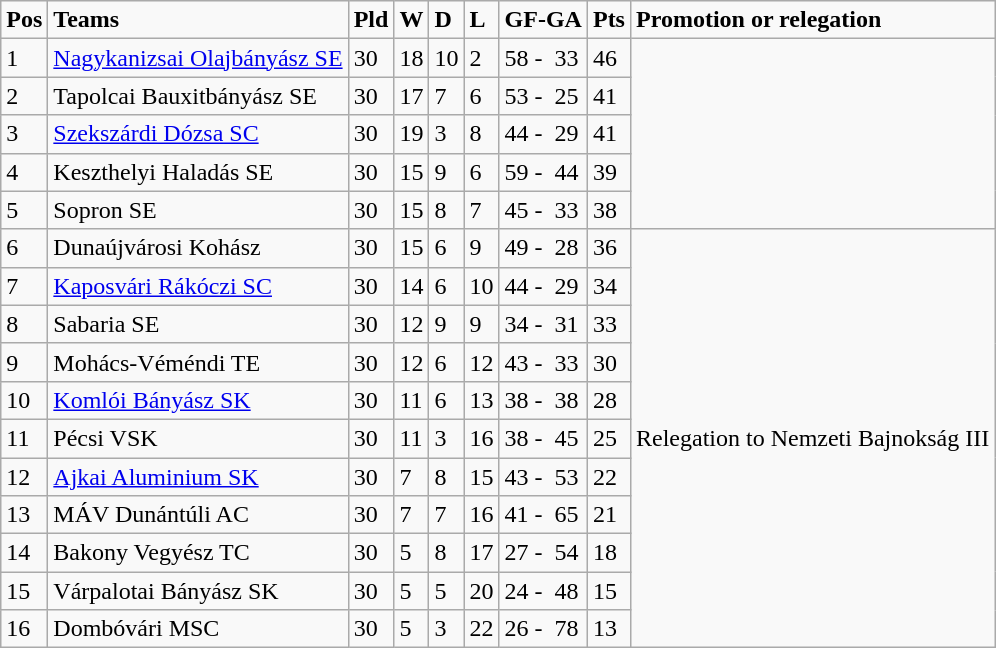<table class="wikitable">
<tr>
<td><strong>Pos</strong></td>
<td><strong>Teams</strong></td>
<td><strong>Pld</strong></td>
<td><strong>W</strong></td>
<td><strong>D</strong></td>
<td><strong>L</strong></td>
<td><strong>GF-GA</strong></td>
<td><strong>Pts</strong></td>
<td><strong>Promotion or relegation</strong></td>
</tr>
<tr>
<td>1</td>
<td><a href='#'>Nagykanizsai Olajbányász SE</a></td>
<td>30</td>
<td>18</td>
<td>10</td>
<td>2</td>
<td>58 -  33</td>
<td>46</td>
<td rowspan="5"></td>
</tr>
<tr>
<td>2</td>
<td>Tapolcai Bauxitbányász SE</td>
<td>30</td>
<td>17</td>
<td>7</td>
<td>6</td>
<td>53 -  25</td>
<td>41</td>
</tr>
<tr>
<td>3</td>
<td><a href='#'>Szekszárdi Dózsa SC</a></td>
<td>30</td>
<td>19</td>
<td>3</td>
<td>8</td>
<td>44 -  29</td>
<td>41</td>
</tr>
<tr>
<td>4</td>
<td>Keszthelyi Haladás SE</td>
<td>30</td>
<td>15</td>
<td>9</td>
<td>6</td>
<td>59 -  44</td>
<td>39</td>
</tr>
<tr>
<td>5</td>
<td>Sopron SE</td>
<td>30</td>
<td>15</td>
<td>8</td>
<td>7</td>
<td>45 -  33</td>
<td>38</td>
</tr>
<tr>
<td>6</td>
<td>Dunaújvárosi Kohász</td>
<td>30</td>
<td>15</td>
<td>6</td>
<td>9</td>
<td>49 -  28</td>
<td>36</td>
<td rowspan="11">Relegation to Nemzeti Bajnokság III</td>
</tr>
<tr>
<td>7</td>
<td><a href='#'>Kaposvári Rákóczi SC</a></td>
<td>30</td>
<td>14</td>
<td>6</td>
<td>10</td>
<td>44 -  29</td>
<td>34</td>
</tr>
<tr>
<td>8</td>
<td>Sabaria SE</td>
<td>30</td>
<td>12</td>
<td>9</td>
<td>9</td>
<td>34 -  31</td>
<td>33</td>
</tr>
<tr>
<td>9</td>
<td>Mohács-Véméndi TE</td>
<td>30</td>
<td>12</td>
<td>6</td>
<td>12</td>
<td>43 -  33</td>
<td>30</td>
</tr>
<tr>
<td>10</td>
<td><a href='#'>Komlói Bányász SK</a></td>
<td>30</td>
<td>11</td>
<td>6</td>
<td>13</td>
<td>38 -  38</td>
<td>28</td>
</tr>
<tr>
<td>11</td>
<td>Pécsi VSK</td>
<td>30</td>
<td>11</td>
<td>3</td>
<td>16</td>
<td>38 -  45</td>
<td>25</td>
</tr>
<tr>
<td>12</td>
<td><a href='#'>Ajkai Aluminium SK</a></td>
<td>30</td>
<td>7</td>
<td>8</td>
<td>15</td>
<td>43 -  53</td>
<td>22</td>
</tr>
<tr>
<td>13</td>
<td>MÁV Dunántúli AC</td>
<td>30</td>
<td>7</td>
<td>7</td>
<td>16</td>
<td>41 -  65</td>
<td>21</td>
</tr>
<tr>
<td>14</td>
<td>Bakony Vegyész TC</td>
<td>30</td>
<td>5</td>
<td>8</td>
<td>17</td>
<td>27 -  54</td>
<td>18</td>
</tr>
<tr>
<td>15</td>
<td>Várpalotai Bányász SK</td>
<td>30</td>
<td>5</td>
<td>5</td>
<td>20</td>
<td>24 -  48</td>
<td>15</td>
</tr>
<tr>
<td>16</td>
<td>Dombóvári MSC</td>
<td>30</td>
<td>5</td>
<td>3</td>
<td>22</td>
<td>26 -  78</td>
<td>13</td>
</tr>
</table>
